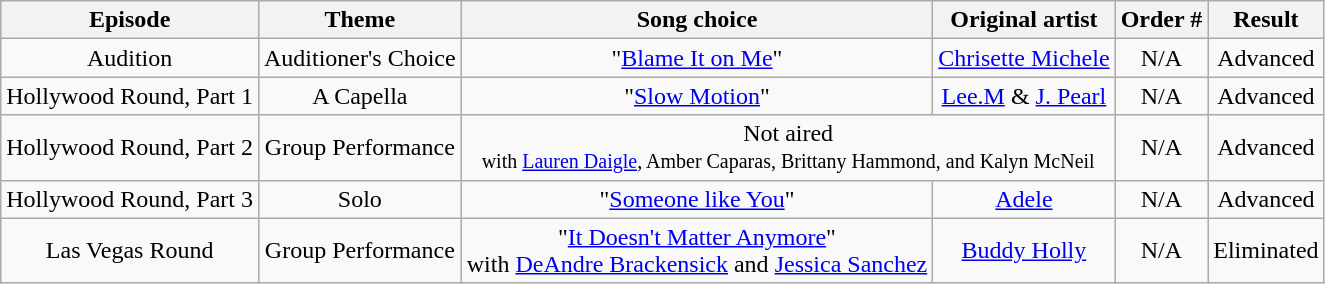<table class="wikitable" style="text-align: center;">
<tr>
<th>Episode</th>
<th>Theme</th>
<th>Song choice</th>
<th>Original artist</th>
<th>Order #</th>
<th>Result</th>
</tr>
<tr>
<td>Audition</td>
<td>Auditioner's Choice</td>
<td>"<a href='#'>Blame It on Me</a>"</td>
<td><a href='#'>Chrisette Michele</a></td>
<td>N/A</td>
<td>Advanced</td>
</tr>
<tr>
<td>Hollywood Round, Part 1</td>
<td>A Capella</td>
<td>"<a href='#'>Slow Motion</a>"</td>
<td><a href='#'>Lee.M</a> & <a href='#'>J. Pearl</a></td>
<td>N/A</td>
<td>Advanced</td>
</tr>
<tr>
<td>Hollywood Round, Part 2</td>
<td>Group Performance</td>
<td colspan=2>Not aired<br> <small>with <a href='#'>Lauren Daigle</a>, Amber Caparas, Brittany Hammond, and Kalyn McNeil</small></td>
<td>N/A</td>
<td>Advanced</td>
</tr>
<tr>
<td>Hollywood Round, Part 3</td>
<td>Solo</td>
<td>"<a href='#'>Someone like You</a>"</td>
<td><a href='#'>Adele</a></td>
<td>N/A</td>
<td>Advanced</td>
</tr>
<tr>
<td>Las Vegas Round</td>
<td>Group Performance</td>
<td>"<a href='#'>It Doesn't Matter Anymore</a>"<br>with <a href='#'>DeAndre Brackensick</a> and <a href='#'>Jessica Sanchez</a></td>
<td><a href='#'>Buddy Holly</a></td>
<td>N/A</td>
<td>Eliminated</td>
</tr>
</table>
